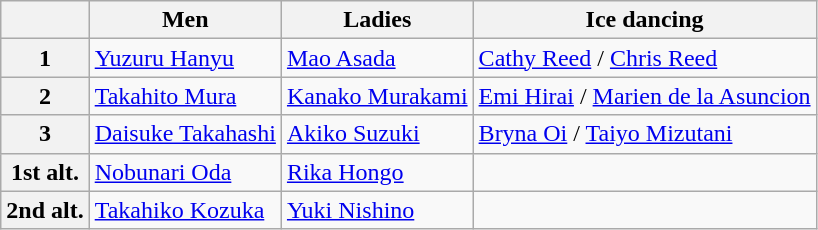<table class="wikitable">
<tr>
<th></th>
<th>Men</th>
<th>Ladies</th>
<th>Ice dancing</th>
</tr>
<tr>
<th>1</th>
<td><a href='#'>Yuzuru Hanyu</a></td>
<td><a href='#'>Mao Asada</a></td>
<td><a href='#'>Cathy Reed</a> / <a href='#'>Chris Reed</a></td>
</tr>
<tr>
<th>2</th>
<td><a href='#'>Takahito Mura</a></td>
<td><a href='#'>Kanako Murakami</a></td>
<td><a href='#'>Emi Hirai</a> / <a href='#'>Marien de la Asuncion</a></td>
</tr>
<tr>
<th>3</th>
<td><a href='#'>Daisuke Takahashi</a></td>
<td><a href='#'>Akiko Suzuki</a></td>
<td><a href='#'>Bryna Oi</a> / <a href='#'>Taiyo Mizutani</a></td>
</tr>
<tr>
<th>1st alt.</th>
<td><a href='#'>Nobunari Oda</a></td>
<td><a href='#'>Rika Hongo</a></td>
<td></td>
</tr>
<tr>
<th>2nd alt.</th>
<td><a href='#'>Takahiko Kozuka</a></td>
<td><a href='#'>Yuki Nishino</a></td>
<td></td>
</tr>
</table>
